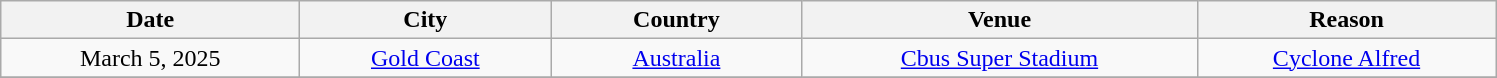<table class="wikitable plainrowheaders" style="text-align:center;">
<tr>
<th scope="col" style="width:12em;">Date</th>
<th scope="col" style="width:10em;">City</th>
<th scope="col" style="width:10em;">Country</th>
<th scope="col" style="width:16em;">Venue</th>
<th scope="col" style="width:12em;">Reason</th>
</tr>
<tr>
<td>March 5, 2025</td>
<td><a href='#'>Gold Coast</a></td>
<td><a href='#'>Australia</a></td>
<td><a href='#'>Cbus Super Stadium</a></td>
<td><a href='#'>Cyclone Alfred</a></td>
</tr>
<tr>
</tr>
</table>
